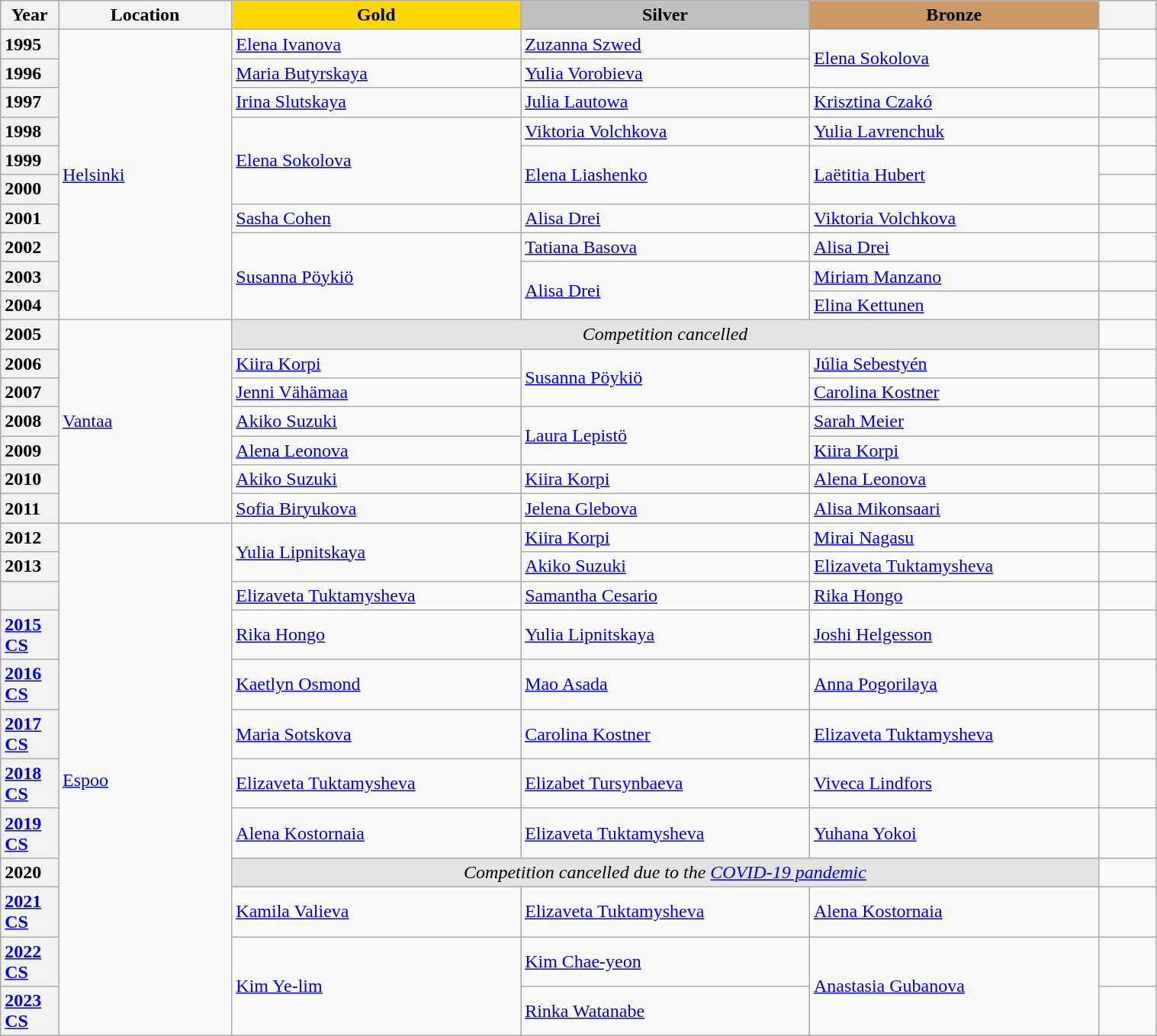<table class="wikitable unsortable" style="text-align:left; width:80%">
<tr>
<th scope="col" style="text-align:center; width:5%">Year</th>
<th scope="col" style="text-align:center; width:15%">Location</th>
<th scope="col" style="text-align:center; width:25%; background:gold">Gold</th>
<th scope="col" style="text-align:center; width:25%; background:silver">Silver</th>
<th scope="col" style="text-align:center; width:25%; background:#c96">Bronze</th>
<th scope="col" style="text-align:center; width:5%"></th>
</tr>
<tr>
<th scope="row" style="text-align:left">1995</th>
<td rowspan="10"><a href='#'>Helsinki</a></td>
<td> <a href='#'>Elena Ivanova</a></td>
<td> <a href='#'>Zuzanna Szwed</a></td>
<td rowspan="2"> <a href='#'>Elena Sokolova</a></td>
<td></td>
</tr>
<tr>
<th scope="row" style="text-align:left">1996</th>
<td> <a href='#'>Maria Butyrskaya</a></td>
<td> <a href='#'>Yulia Vorobieva</a></td>
<td></td>
</tr>
<tr>
<th scope="row" style="text-align:left">1997</th>
<td> <a href='#'>Irina Slutskaya</a></td>
<td> <a href='#'>Julia Lautowa</a></td>
<td> <a href='#'>Krisztina Czakó</a></td>
<td></td>
</tr>
<tr>
<th scope="row" style="text-align:left">1998</th>
<td rowspan="3"> <a href='#'>Elena Sokolova</a></td>
<td> <a href='#'>Viktoria Volchkova</a></td>
<td> <a href='#'>Yulia Lavrenchuk</a></td>
<td></td>
</tr>
<tr>
<th scope="row" style="text-align:left">1999</th>
<td rowspan="2"> <a href='#'>Elena Liashenko</a></td>
<td rowspan="2"> <a href='#'>Laëtitia Hubert</a></td>
<td></td>
</tr>
<tr>
<th scope="row" style="text-align:left">2000</th>
<td></td>
</tr>
<tr>
<th scope="row" style="text-align:left">2001</th>
<td> <a href='#'>Sasha Cohen</a></td>
<td> <a href='#'>Alisa Drei</a></td>
<td> <a href='#'>Viktoria Volchkova</a></td>
<td></td>
</tr>
<tr>
<th scope="row" style="text-align:left">2002</th>
<td rowspan="3"> <a href='#'>Susanna Pöykiö</a></td>
<td> <a href='#'>Tatiana Basova</a></td>
<td> <a href='#'>Alisa Drei</a></td>
<td></td>
</tr>
<tr>
<th scope="row" style="text-align:left">2003</th>
<td rowspan="2"> <a href='#'>Alisa Drei</a></td>
<td> <a href='#'>Miriam Manzano</a></td>
<td></td>
</tr>
<tr>
<th scope="row" style="text-align:left">2004</th>
<td> <a href='#'>Elina Kettunen</a></td>
<td></td>
</tr>
<tr>
<th scope="row" style="text-align:left">2005</th>
<td rowspan="7"><a href='#'>Vantaa</a></td>
<td colspan="3" align="center" bgcolor="e5e4e2" align="center"><em>Competition cancelled</em></td>
<td></td>
</tr>
<tr>
<th scope="row" style="text-align:left">2006</th>
<td> <a href='#'>Kiira Korpi</a></td>
<td rowspan="2"> <a href='#'>Susanna Pöykiö</a></td>
<td> <a href='#'>Júlia Sebestyén</a></td>
<td></td>
</tr>
<tr>
<th scope="row" style="text-align:left">2007</th>
<td> <a href='#'>Jenni Vähämaa</a></td>
<td> <a href='#'>Carolina Kostner</a></td>
<td></td>
</tr>
<tr>
<th scope="row" style="text-align:left">2008</th>
<td> <a href='#'>Akiko Suzuki</a></td>
<td rowspan="2"> <a href='#'>Laura Lepistö</a></td>
<td> <a href='#'>Sarah Meier</a></td>
<td></td>
</tr>
<tr>
<th scope="row" style="text-align:left">2009</th>
<td> <a href='#'>Alena Leonova</a></td>
<td> <a href='#'>Kiira Korpi</a></td>
<td></td>
</tr>
<tr>
<th scope="row" style="text-align:left">2010</th>
<td> <a href='#'>Akiko Suzuki</a></td>
<td> <a href='#'>Kiira Korpi</a></td>
<td> <a href='#'>Alena Leonova</a></td>
<td></td>
</tr>
<tr>
<th scope="row" style="text-align:left">2011</th>
<td> <a href='#'>Sofia Biryukova</a></td>
<td> <a href='#'>Jelena Glebova</a></td>
<td> <a href='#'>Alisa Mikonsaari</a></td>
<td></td>
</tr>
<tr>
<th scope="row" style="text-align:left">2012</th>
<td rowspan="12"><a href='#'>Espoo</a></td>
<td rowspan="2"> <a href='#'>Yulia Lipnitskaya</a></td>
<td> <a href='#'>Kiira Korpi</a></td>
<td> <a href='#'>Mirai Nagasu</a></td>
<td></td>
</tr>
<tr>
<th scope="row" style="text-align:left">2013</th>
<td> <a href='#'>Akiko Suzuki</a></td>
<td> <a href='#'>Elizaveta Tuktamysheva</a></td>
<td></td>
</tr>
<tr>
<th scope="row" style="text-align:left"></th>
<td> <a href='#'>Elizaveta Tuktamysheva</a></td>
<td> <a href='#'>Samantha Cesario</a></td>
<td> <a href='#'>Rika Hongo</a></td>
<td></td>
</tr>
<tr>
<th scope="row" style="text-align:left"><a href='#'>2015 CS</a></th>
<td> <a href='#'>Rika Hongo</a></td>
<td> <a href='#'>Yulia Lipnitskaya</a></td>
<td> <a href='#'>Joshi Helgesson</a></td>
<td></td>
</tr>
<tr>
<th scope="row" style="text-align:left"><a href='#'>2016 CS</a></th>
<td> <a href='#'>Kaetlyn Osmond</a></td>
<td> <a href='#'>Mao Asada</a></td>
<td> <a href='#'>Anna Pogorilaya</a></td>
<td></td>
</tr>
<tr>
<th scope="row" style="text-align:left"><a href='#'>2017 CS</a></th>
<td> <a href='#'>Maria Sotskova</a></td>
<td> <a href='#'>Carolina Kostner</a></td>
<td> <a href='#'>Elizaveta Tuktamysheva</a></td>
<td></td>
</tr>
<tr>
<th scope="row" style="text-align:left"><a href='#'>2018 CS</a></th>
<td> <a href='#'>Elizaveta Tuktamysheva</a></td>
<td> <a href='#'>Elizabet Tursynbaeva</a></td>
<td> <a href='#'>Viveca Lindfors</a></td>
<td></td>
</tr>
<tr>
<th scope="row" style="text-align:left"><a href='#'>2019 CS</a></th>
<td> <a href='#'>Alena Kostornaia</a></td>
<td> <a href='#'>Elizaveta Tuktamysheva</a></td>
<td> <a href='#'>Yuhana Yokoi</a></td>
<td></td>
</tr>
<tr>
<th scope="row" style="text-align:left">2020</th>
<td colspan="3" align="center" bgcolor="e5e4e2"><em>Competition cancelled due to the <a href='#'>COVID-19 pandemic</a></em></td>
<td></td>
</tr>
<tr>
<th scope="row" style="text-align:left"><a href='#'>2021 CS</a></th>
<td> <a href='#'>Kamila Valieva</a></td>
<td> <a href='#'>Elizaveta Tuktamysheva</a></td>
<td> <a href='#'>Alena Kostornaia</a></td>
<td></td>
</tr>
<tr>
<th scope="row" style="text-align:left"><a href='#'>2022 CS</a></th>
<td rowspan="2"> <a href='#'>Kim Ye-lim</a></td>
<td> <a href='#'>Kim Chae-yeon</a></td>
<td rowspan="2"> <a href='#'>Anastasia Gubanova</a></td>
<td></td>
</tr>
<tr>
<th scope="row" style="text-align:left"><a href='#'>2023 CS</a></th>
<td> <a href='#'>Rinka Watanabe</a></td>
<td></td>
</tr>
</table>
